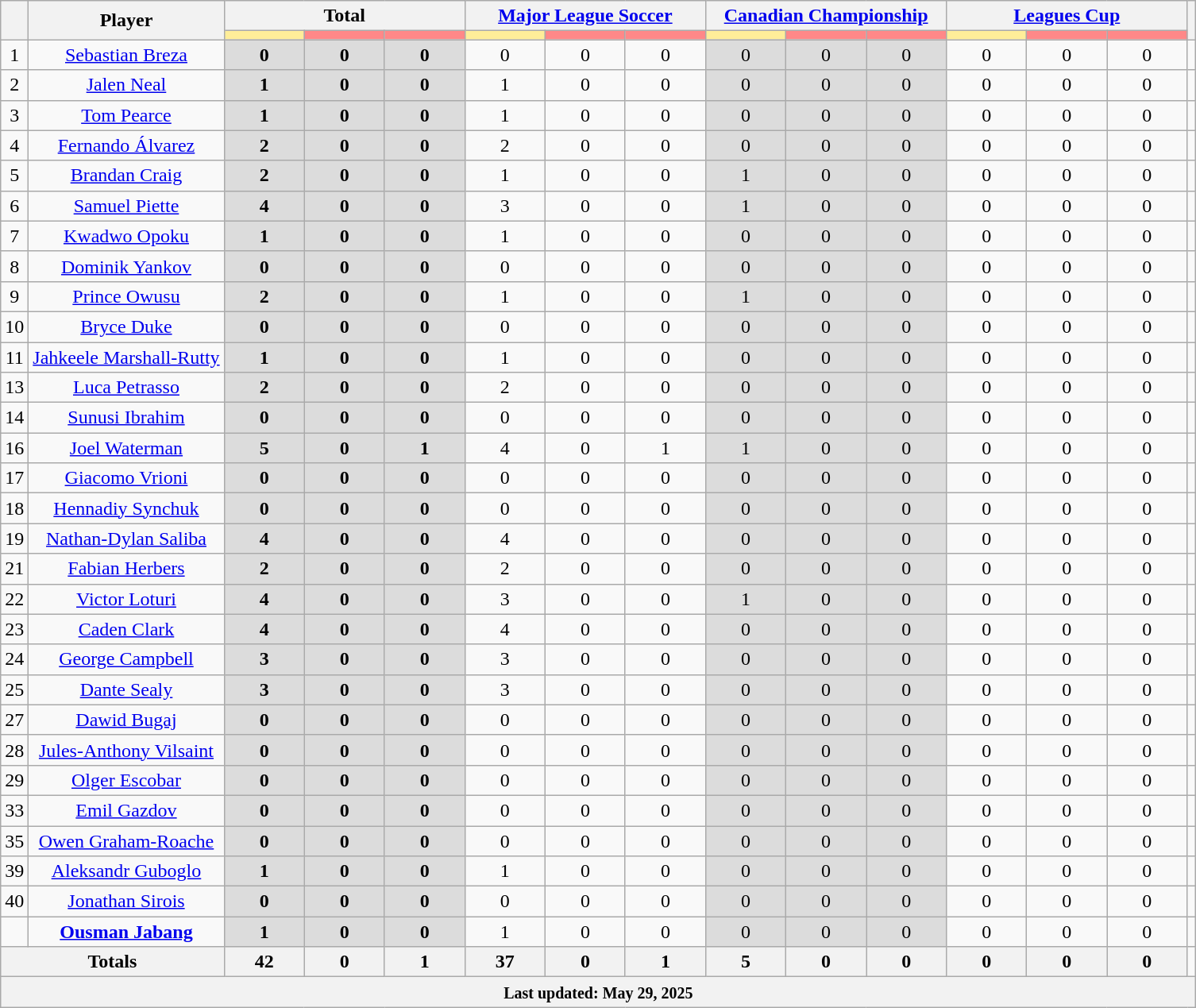<table class="wikitable" style="text-align:center;">
<tr style="text-align:center;">
<th rowspan="2"></th>
<th rowspan="2">Player</th>
<th colspan="3">Total</th>
<th colspan="3"><a href='#'>Major League Soccer</a></th>
<th colspan="3"><a href='#'>Canadian Championship</a></th>
<th colspan="3"><a href='#'>Leagues Cup</a></th>
<th rowspan="2"></th>
</tr>
<tr>
<th style="width:60px; background:#fe9;"></th>
<th style="width:60px; background:#ff8888;"></th>
<th style="width:60px; background:#ff8888;"></th>
<th style="width:60px; background:#fe9;"></th>
<th style="width:60px; background:#ff8888;"></th>
<th style="width:60px; background:#ff8888;"></th>
<th style="width:60px; background:#fe9;"></th>
<th style="width:60px; background:#ff8888;"></th>
<th style="width:60px; background:#ff8888;"></th>
<th style="width:60px; background:#fe9;"></th>
<th style="width:60px; background:#ff8888;"></th>
<th style="width:60px; background:#ff8888;"></th>
</tr>
<tr>
<td>1</td>
<td><a href='#'>Sebastian Breza</a></td>
<td style="background:#DCDCDC"><strong>0</strong> </td>
<td style="background:#DCDCDC"><strong>0</strong> </td>
<td style="background:#DCDCDC"><strong>0</strong> </td>
<td>0 </td>
<td>0 </td>
<td>0 </td>
<td style="background:#DCDCDC">0 </td>
<td style="background:#DCDCDC">0 </td>
<td style="background:#DCDCDC">0 </td>
<td>0 </td>
<td>0 </td>
<td>0 </td>
<td></td>
</tr>
<tr>
<td>2</td>
<td><a href='#'>Jalen Neal</a></td>
<td style="background:#DCDCDC"><strong>1</strong> </td>
<td style="background:#DCDCDC"><strong>0</strong> </td>
<td style="background:#DCDCDC"><strong>0</strong> </td>
<td>1 </td>
<td>0 </td>
<td>0 </td>
<td style="background:#DCDCDC">0 </td>
<td style="background:#DCDCDC">0 </td>
<td style="background:#DCDCDC">0 </td>
<td>0 </td>
<td>0 </td>
<td>0 </td>
<td></td>
</tr>
<tr>
<td>3</td>
<td><a href='#'>Tom Pearce</a></td>
<td style="background:#DCDCDC"><strong>1</strong> </td>
<td style="background:#DCDCDC"><strong>0</strong> </td>
<td style="background:#DCDCDC"><strong>0</strong> </td>
<td>1 </td>
<td>0 </td>
<td>0 </td>
<td style="background:#DCDCDC">0 </td>
<td style="background:#DCDCDC">0 </td>
<td style="background:#DCDCDC">0 </td>
<td>0 </td>
<td>0 </td>
<td>0 </td>
<td></td>
</tr>
<tr>
<td>4</td>
<td><a href='#'>Fernando Álvarez</a></td>
<td style="background:#DCDCDC"><strong>2</strong> </td>
<td style="background:#DCDCDC"><strong>0</strong> </td>
<td style="background:#DCDCDC"><strong>0</strong> </td>
<td>2 </td>
<td>0 </td>
<td>0 </td>
<td style="background:#DCDCDC">0 </td>
<td style="background:#DCDCDC">0 </td>
<td style="background:#DCDCDC">0 </td>
<td>0 </td>
<td>0 </td>
<td>0 </td>
<td></td>
</tr>
<tr>
<td>5</td>
<td><a href='#'>Brandan Craig</a></td>
<td style="background:#DCDCDC"><strong>2</strong> </td>
<td style="background:#DCDCDC"><strong>0</strong> </td>
<td style="background:#DCDCDC"><strong>0</strong> </td>
<td>1 </td>
<td>0 </td>
<td>0 </td>
<td style="background:#DCDCDC">1 </td>
<td style="background:#DCDCDC">0 </td>
<td style="background:#DCDCDC">0 </td>
<td>0 </td>
<td>0 </td>
<td>0 </td>
<td></td>
</tr>
<tr>
<td>6</td>
<td><a href='#'>Samuel Piette</a></td>
<td style="background:#DCDCDC"><strong>4</strong> </td>
<td style="background:#DCDCDC"><strong>0</strong> </td>
<td style="background:#DCDCDC"><strong>0</strong> </td>
<td>3 </td>
<td>0 </td>
<td>0 </td>
<td style="background:#DCDCDC">1 </td>
<td style="background:#DCDCDC">0 </td>
<td style="background:#DCDCDC">0 </td>
<td>0 </td>
<td>0 </td>
<td>0 </td>
<td></td>
</tr>
<tr>
<td>7</td>
<td><a href='#'>Kwadwo Opoku</a></td>
<td style="background:#DCDCDC"><strong>1</strong> </td>
<td style="background:#DCDCDC"><strong>0</strong> </td>
<td style="background:#DCDCDC"><strong>0</strong> </td>
<td>1 </td>
<td>0 </td>
<td>0 </td>
<td style="background:#DCDCDC">0 </td>
<td style="background:#DCDCDC">0 </td>
<td style="background:#DCDCDC">0 </td>
<td>0 </td>
<td>0 </td>
<td>0 </td>
<td></td>
</tr>
<tr>
<td>8</td>
<td><a href='#'>Dominik Yankov</a></td>
<td style="background:#DCDCDC"><strong>0</strong> </td>
<td style="background:#DCDCDC"><strong>0</strong> </td>
<td style="background:#DCDCDC"><strong>0</strong> </td>
<td>0 </td>
<td>0 </td>
<td>0 </td>
<td style="background:#DCDCDC">0 </td>
<td style="background:#DCDCDC">0 </td>
<td style="background:#DCDCDC">0 </td>
<td>0 </td>
<td>0 </td>
<td>0 </td>
<td></td>
</tr>
<tr>
<td>9</td>
<td><a href='#'>Prince Owusu</a></td>
<td style="background:#DCDCDC"><strong>2</strong> </td>
<td style="background:#DCDCDC"><strong>0</strong> </td>
<td style="background:#DCDCDC"><strong>0</strong> </td>
<td>1 </td>
<td>0 </td>
<td>0 </td>
<td style="background:#DCDCDC">1 </td>
<td style="background:#DCDCDC">0 </td>
<td style="background:#DCDCDC">0 </td>
<td>0 </td>
<td>0 </td>
<td>0 </td>
<td></td>
</tr>
<tr>
<td>10</td>
<td><a href='#'>Bryce Duke</a></td>
<td style="background:#DCDCDC"><strong>0</strong> </td>
<td style="background:#DCDCDC"><strong>0</strong> </td>
<td style="background:#DCDCDC"><strong>0</strong> </td>
<td>0 </td>
<td>0 </td>
<td>0 </td>
<td style="background:#DCDCDC">0 </td>
<td style="background:#DCDCDC">0 </td>
<td style="background:#DCDCDC">0 </td>
<td>0 </td>
<td>0 </td>
<td>0 </td>
<td></td>
</tr>
<tr>
<td>11</td>
<td><a href='#'>Jahkeele Marshall-Rutty</a></td>
<td style="background:#DCDCDC"><strong>1</strong> </td>
<td style="background:#DCDCDC"><strong>0</strong> </td>
<td style="background:#DCDCDC"><strong>0</strong> </td>
<td>1 </td>
<td>0 </td>
<td>0 </td>
<td style="background:#DCDCDC">0 </td>
<td style="background:#DCDCDC">0 </td>
<td style="background:#DCDCDC">0 </td>
<td>0 </td>
<td>0 </td>
<td>0 </td>
<td></td>
</tr>
<tr>
<td>13</td>
<td><a href='#'>Luca Petrasso</a></td>
<td style="background:#DCDCDC"><strong>2</strong> </td>
<td style="background:#DCDCDC"><strong>0</strong> </td>
<td style="background:#DCDCDC"><strong>0</strong> </td>
<td>2 </td>
<td>0 </td>
<td>0 </td>
<td style="background:#DCDCDC">0 </td>
<td style="background:#DCDCDC">0 </td>
<td style="background:#DCDCDC">0 </td>
<td>0 </td>
<td>0 </td>
<td>0 </td>
<td></td>
</tr>
<tr>
<td>14</td>
<td><a href='#'>Sunusi Ibrahim</a></td>
<td style="background:#DCDCDC"><strong>0</strong> </td>
<td style="background:#DCDCDC"><strong>0</strong> </td>
<td style="background:#DCDCDC"><strong>0</strong> </td>
<td>0 </td>
<td>0 </td>
<td>0 </td>
<td style="background:#DCDCDC">0 </td>
<td style="background:#DCDCDC">0 </td>
<td style="background:#DCDCDC">0 </td>
<td>0 </td>
<td>0 </td>
<td>0 </td>
<td></td>
</tr>
<tr>
<td>16</td>
<td><a href='#'>Joel Waterman</a></td>
<td style="background:#DCDCDC"><strong>5</strong> </td>
<td style="background:#DCDCDC"><strong>0</strong> </td>
<td style="background:#DCDCDC"><strong>1</strong> </td>
<td>4 </td>
<td>0 </td>
<td>1 </td>
<td style="background:#DCDCDC">1 </td>
<td style="background:#DCDCDC">0 </td>
<td style="background:#DCDCDC">0 </td>
<td>0 </td>
<td>0 </td>
<td>0 </td>
<td></td>
</tr>
<tr>
<td>17</td>
<td><a href='#'>Giacomo Vrioni</a></td>
<td style="background:#DCDCDC"><strong>0</strong> </td>
<td style="background:#DCDCDC"><strong>0</strong> </td>
<td style="background:#DCDCDC"><strong>0</strong> </td>
<td>0 </td>
<td>0 </td>
<td>0 </td>
<td style="background:#DCDCDC">0 </td>
<td style="background:#DCDCDC">0 </td>
<td style="background:#DCDCDC">0 </td>
<td>0 </td>
<td>0 </td>
<td>0 </td>
<td></td>
</tr>
<tr>
<td>18</td>
<td><a href='#'>Hennadiy Synchuk</a></td>
<td style="background:#DCDCDC"><strong>0</strong> </td>
<td style="background:#DCDCDC"><strong>0</strong> </td>
<td style="background:#DCDCDC"><strong>0</strong> </td>
<td>0 </td>
<td>0 </td>
<td>0 </td>
<td style="background:#DCDCDC">0 </td>
<td style="background:#DCDCDC">0 </td>
<td style="background:#DCDCDC">0 </td>
<td>0 </td>
<td>0 </td>
<td>0 </td>
<td></td>
</tr>
<tr>
<td>19</td>
<td><a href='#'>Nathan-Dylan Saliba</a></td>
<td style="background:#DCDCDC"><strong>4</strong> </td>
<td style="background:#DCDCDC"><strong>0</strong> </td>
<td style="background:#DCDCDC"><strong>0</strong> </td>
<td>4 </td>
<td>0 </td>
<td>0 </td>
<td style="background:#DCDCDC">0 </td>
<td style="background:#DCDCDC">0 </td>
<td style="background:#DCDCDC">0 </td>
<td>0 </td>
<td>0 </td>
<td>0 </td>
<td></td>
</tr>
<tr>
<td>21</td>
<td><a href='#'>Fabian Herbers</a></td>
<td style="background:#DCDCDC"><strong>2</strong> </td>
<td style="background:#DCDCDC"><strong>0</strong> </td>
<td style="background:#DCDCDC"><strong>0</strong> </td>
<td>2 </td>
<td>0 </td>
<td>0 </td>
<td style="background:#DCDCDC">0 </td>
<td style="background:#DCDCDC">0 </td>
<td style="background:#DCDCDC">0 </td>
<td>0 </td>
<td>0 </td>
<td>0 </td>
<td></td>
</tr>
<tr>
<td>22</td>
<td><a href='#'>Victor Loturi</a></td>
<td style="background:#DCDCDC"><strong>4</strong> </td>
<td style="background:#DCDCDC"><strong>0</strong> </td>
<td style="background:#DCDCDC"><strong>0</strong> </td>
<td>3 </td>
<td>0 </td>
<td>0 </td>
<td style="background:#DCDCDC">1 </td>
<td style="background:#DCDCDC">0 </td>
<td style="background:#DCDCDC">0 </td>
<td>0 </td>
<td>0 </td>
<td>0 </td>
<td></td>
</tr>
<tr>
<td>23</td>
<td><a href='#'>Caden Clark</a></td>
<td style="background:#DCDCDC"><strong>4</strong> </td>
<td style="background:#DCDCDC"><strong>0</strong> </td>
<td style="background:#DCDCDC"><strong>0</strong> </td>
<td>4 </td>
<td>0 </td>
<td>0 </td>
<td style="background:#DCDCDC">0 </td>
<td style="background:#DCDCDC">0 </td>
<td style="background:#DCDCDC">0 </td>
<td>0 </td>
<td>0 </td>
<td>0 </td>
<td></td>
</tr>
<tr>
<td>24</td>
<td><a href='#'>George Campbell</a></td>
<td style="background:#DCDCDC"><strong>3</strong> </td>
<td style="background:#DCDCDC"><strong>0</strong> </td>
<td style="background:#DCDCDC"><strong>0</strong> </td>
<td>3 </td>
<td>0 </td>
<td>0 </td>
<td style="background:#DCDCDC">0 </td>
<td style="background:#DCDCDC">0 </td>
<td style="background:#DCDCDC">0 </td>
<td>0 </td>
<td>0 </td>
<td>0 </td>
<td></td>
</tr>
<tr>
<td>25</td>
<td><a href='#'>Dante Sealy</a></td>
<td style="background:#DCDCDC"><strong>3</strong> </td>
<td style="background:#DCDCDC"><strong>0</strong> </td>
<td style="background:#DCDCDC"><strong>0</strong> </td>
<td>3 </td>
<td>0 </td>
<td>0 </td>
<td style="background:#DCDCDC">0 </td>
<td style="background:#DCDCDC">0 </td>
<td style="background:#DCDCDC">0 </td>
<td>0 </td>
<td>0 </td>
<td>0 </td>
<td></td>
</tr>
<tr>
<td>27</td>
<td><a href='#'>Dawid Bugaj</a></td>
<td style="background:#DCDCDC"><strong>0</strong> </td>
<td style="background:#DCDCDC"><strong>0</strong> </td>
<td style="background:#DCDCDC"><strong>0</strong> </td>
<td>0 </td>
<td>0 </td>
<td>0 </td>
<td style="background:#DCDCDC">0 </td>
<td style="background:#DCDCDC">0 </td>
<td style="background:#DCDCDC">0 </td>
<td>0 </td>
<td>0 </td>
<td>0 </td>
<td></td>
</tr>
<tr>
<td>28</td>
<td><a href='#'>Jules-Anthony Vilsaint</a></td>
<td style="background:#DCDCDC"><strong>0</strong> </td>
<td style="background:#DCDCDC"><strong>0</strong> </td>
<td style="background:#DCDCDC"><strong>0</strong> </td>
<td>0 </td>
<td>0 </td>
<td>0 </td>
<td style="background:#DCDCDC">0 </td>
<td style="background:#DCDCDC">0 </td>
<td style="background:#DCDCDC">0 </td>
<td>0 </td>
<td>0 </td>
<td>0 </td>
<td></td>
</tr>
<tr>
<td>29</td>
<td><a href='#'>Olger Escobar</a></td>
<td style="background:#DCDCDC"><strong>0</strong> </td>
<td style="background:#DCDCDC"><strong>0</strong> </td>
<td style="background:#DCDCDC"><strong>0</strong> </td>
<td>0 </td>
<td>0 </td>
<td>0 </td>
<td style="background:#DCDCDC">0 </td>
<td style="background:#DCDCDC">0 </td>
<td style="background:#DCDCDC">0 </td>
<td>0 </td>
<td>0 </td>
<td>0 </td>
<td></td>
</tr>
<tr>
<td>33</td>
<td><a href='#'>Emil Gazdov</a></td>
<td style="background:#DCDCDC"><strong>0</strong> </td>
<td style="background:#DCDCDC"><strong>0</strong> </td>
<td style="background:#DCDCDC"><strong>0</strong> </td>
<td>0 </td>
<td>0 </td>
<td>0 </td>
<td style="background:#DCDCDC">0 </td>
<td style="background:#DCDCDC">0 </td>
<td style="background:#DCDCDC">0 </td>
<td>0 </td>
<td>0 </td>
<td>0 </td>
<td></td>
</tr>
<tr>
<td>35</td>
<td><a href='#'>Owen Graham-Roache</a></td>
<td style="background:#DCDCDC"><strong>0</strong> </td>
<td style="background:#DCDCDC"><strong>0</strong> </td>
<td style="background:#DCDCDC"><strong>0</strong> </td>
<td>0 </td>
<td>0 </td>
<td>0 </td>
<td style="background:#DCDCDC">0 </td>
<td style="background:#DCDCDC">0 </td>
<td style="background:#DCDCDC">0 </td>
<td>0 </td>
<td>0 </td>
<td>0 </td>
<td></td>
</tr>
<tr>
<td>39</td>
<td><a href='#'>Aleksandr Guboglo</a></td>
<td style="background:#DCDCDC"><strong>1</strong> </td>
<td style="background:#DCDCDC"><strong>0</strong> </td>
<td style="background:#DCDCDC"><strong>0</strong> </td>
<td>1 </td>
<td>0 </td>
<td>0 </td>
<td style="background:#DCDCDC">0 </td>
<td style="background:#DCDCDC">0 </td>
<td style="background:#DCDCDC">0 </td>
<td>0 </td>
<td>0 </td>
<td>0 </td>
<td></td>
</tr>
<tr>
<td>40</td>
<td><a href='#'>Jonathan Sirois</a></td>
<td style="background:#DCDCDC"><strong>0</strong> </td>
<td style="background:#DCDCDC"><strong>0</strong> </td>
<td style="background:#DCDCDC"><strong>0</strong> </td>
<td>0 </td>
<td>0 </td>
<td>0 </td>
<td style="background:#DCDCDC">0 </td>
<td style="background:#DCDCDC">0 </td>
<td style="background:#DCDCDC">0 </td>
<td>0 </td>
<td>0 </td>
<td>0 </td>
<td></td>
</tr>
<tr>
<td></td>
<td><strong><a href='#'>Ousman Jabang</a></strong></td>
<td style="background:#DCDCDC"><strong>1</strong> </td>
<td style="background:#DCDCDC"><strong>0</strong> </td>
<td style="background:#DCDCDC"><strong>0</strong> </td>
<td>1 </td>
<td>0 </td>
<td>0 </td>
<td style="background:#DCDCDC">0 </td>
<td style="background:#DCDCDC">0 </td>
<td style="background:#DCDCDC">0 </td>
<td>0 </td>
<td>0 </td>
<td>0 </td>
<td></td>
</tr>
<tr>
<th colspan="2">Totals</th>
<th>42 </th>
<th>0 </th>
<th>1 </th>
<th>37 </th>
<th>0 </th>
<th>1 </th>
<th>5 </th>
<th>0 </th>
<th>0 </th>
<th>0 </th>
<th>0 </th>
<th>0 </th>
<td></td>
</tr>
<tr>
<th colspan="15"><small>Last updated: May 29, 2025</small></th>
</tr>
</table>
